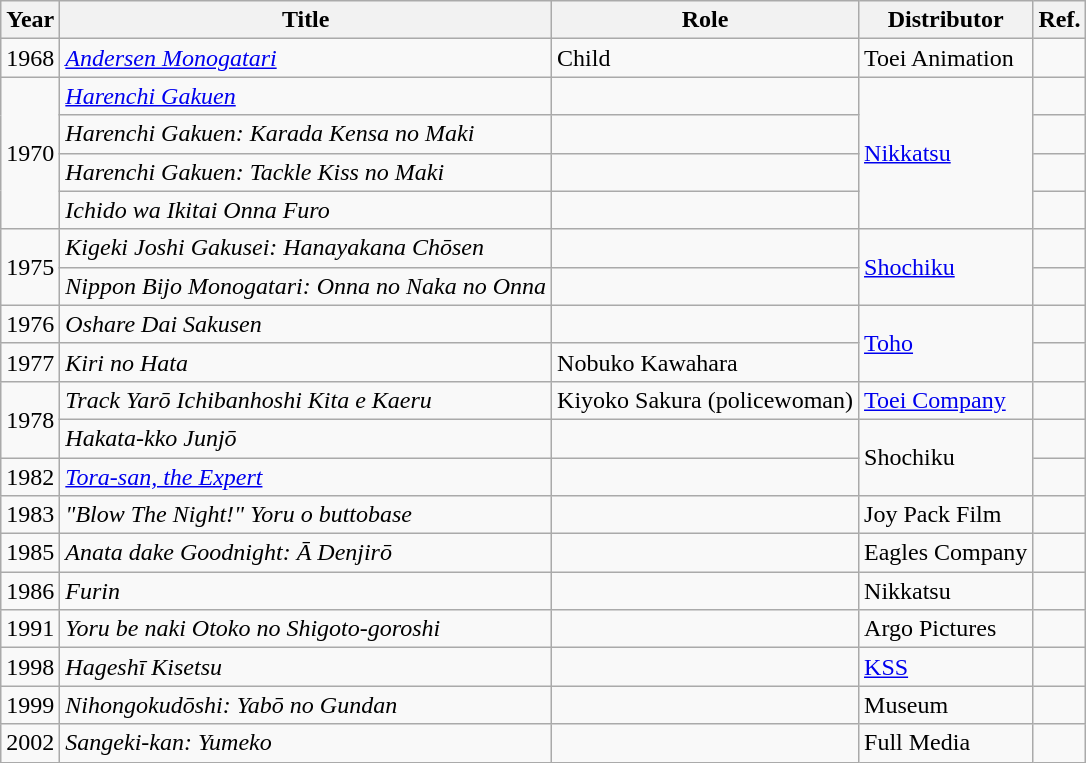<table class="wikitable">
<tr>
<th>Year</th>
<th>Title</th>
<th>Role</th>
<th>Distributor</th>
<th>Ref.</th>
</tr>
<tr>
<td>1968</td>
<td><em><a href='#'>Andersen Monogatari</a></em></td>
<td>Child</td>
<td>Toei Animation</td>
<td></td>
</tr>
<tr>
<td rowspan="4">1970</td>
<td><em><a href='#'>Harenchi Gakuen</a></em></td>
<td></td>
<td rowspan="4"><a href='#'>Nikkatsu</a></td>
<td></td>
</tr>
<tr>
<td><em>Harenchi Gakuen: Karada Kensa no Maki</em></td>
<td></td>
<td></td>
</tr>
<tr>
<td><em>Harenchi Gakuen: Tackle Kiss no Maki</em></td>
<td></td>
<td></td>
</tr>
<tr>
<td><em>Ichido wa Ikitai Onna Furo</em></td>
<td></td>
<td></td>
</tr>
<tr>
<td rowspan="2">1975</td>
<td><em>Kigeki Joshi Gakusei: Hanayakana Chōsen</em></td>
<td></td>
<td rowspan="2"><a href='#'>Shochiku</a></td>
<td></td>
</tr>
<tr>
<td><em>Nippon Bijo Monogatari: Onna no Naka no Onna</em></td>
<td></td>
<td></td>
</tr>
<tr>
<td>1976</td>
<td><em>Oshare Dai Sakusen</em></td>
<td></td>
<td rowspan="2"><a href='#'>Toho</a></td>
<td></td>
</tr>
<tr>
<td>1977</td>
<td><em>Kiri no Hata</em></td>
<td>Nobuko Kawahara</td>
<td></td>
</tr>
<tr>
<td rowspan="2">1978</td>
<td><em>Track Yarō Ichibanhoshi Kita e Kaeru</em></td>
<td>Kiyoko Sakura (policewoman)</td>
<td><a href='#'>Toei Company</a></td>
<td></td>
</tr>
<tr>
<td><em>Hakata-kko Junjō</em></td>
<td></td>
<td rowspan="2">Shochiku</td>
<td></td>
</tr>
<tr>
<td>1982</td>
<td><em><a href='#'>Tora-san, the Expert</a></em></td>
<td></td>
<td></td>
</tr>
<tr>
<td>1983</td>
<td><em>"Blow The Night!" Yoru o buttobase</em></td>
<td></td>
<td>Joy Pack Film</td>
<td></td>
</tr>
<tr>
<td>1985</td>
<td><em>Anata dake Goodnight: Ā Denjirō</em></td>
<td></td>
<td>Eagles Company</td>
<td></td>
</tr>
<tr>
<td>1986</td>
<td><em>Furin</em></td>
<td></td>
<td>Nikkatsu</td>
<td></td>
</tr>
<tr>
<td>1991</td>
<td><em>Yoru be naki Otoko no Shigoto-goroshi</em></td>
<td></td>
<td>Argo Pictures</td>
<td></td>
</tr>
<tr>
<td>1998</td>
<td><em>Hageshī Kisetsu</em></td>
<td></td>
<td><a href='#'>KSS</a></td>
<td></td>
</tr>
<tr>
<td>1999</td>
<td><em>Nihongokudōshi: Yabō no Gundan</em></td>
<td></td>
<td>Museum</td>
<td></td>
</tr>
<tr>
<td>2002</td>
<td><em>Sangeki-kan: Yumeko</em></td>
<td></td>
<td>Full Media</td>
<td></td>
</tr>
</table>
